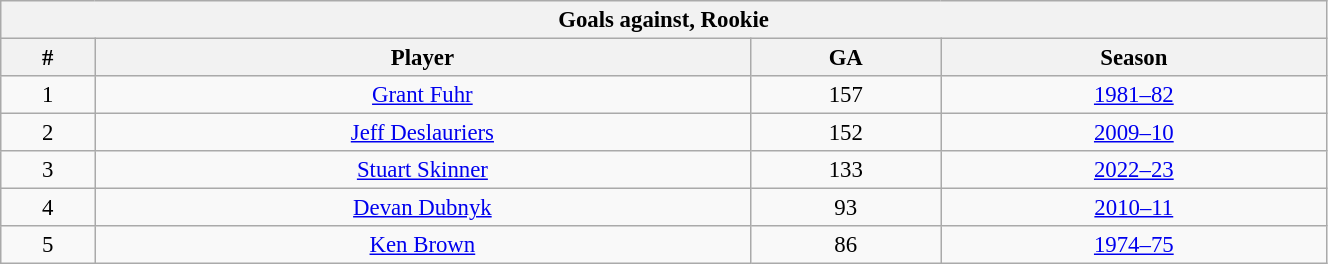<table class="wikitable" style="text-align: center; font-size: 95%" width="70%">
<tr>
<th colspan="4">Goals against, Rookie</th>
</tr>
<tr>
<th>#</th>
<th>Player</th>
<th>GA</th>
<th>Season</th>
</tr>
<tr>
<td>1</td>
<td><a href='#'>Grant Fuhr</a></td>
<td>157</td>
<td><a href='#'>1981–82</a></td>
</tr>
<tr>
<td>2</td>
<td><a href='#'>Jeff Deslauriers</a></td>
<td>152</td>
<td><a href='#'>2009–10</a></td>
</tr>
<tr>
<td>3</td>
<td><a href='#'>Stuart Skinner</a></td>
<td>133</td>
<td><a href='#'>2022–23</a></td>
</tr>
<tr>
<td>4</td>
<td><a href='#'>Devan Dubnyk</a></td>
<td>93</td>
<td><a href='#'>2010–11</a></td>
</tr>
<tr>
<td>5</td>
<td><a href='#'>Ken Brown</a></td>
<td>86</td>
<td><a href='#'>1974–75</a></td>
</tr>
</table>
